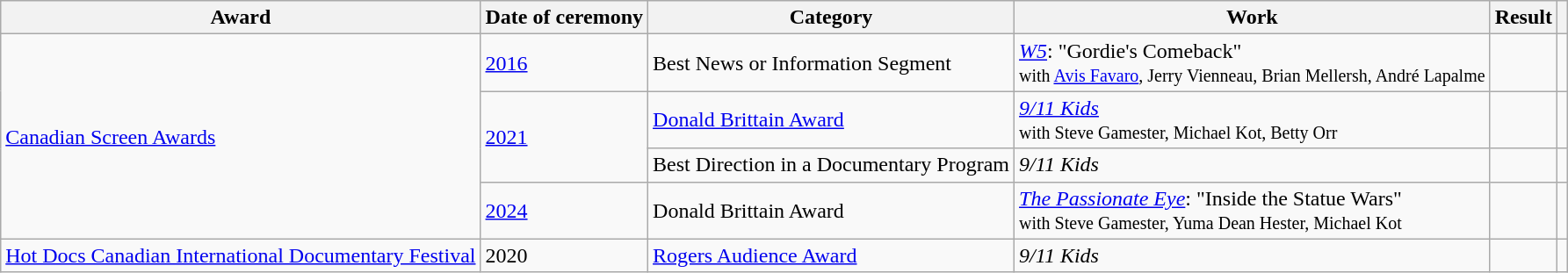<table class="wikitable sortable plainrowheaders">
<tr>
<th scope="col">Award</th>
<th scope="col">Date of ceremony</th>
<th scope="col">Category</th>
<th scope="col">Work</th>
<th scope="col">Result</th>
<th scope="col" class="unsortable"></th>
</tr>
<tr>
<td rowspan=4><a href='#'>Canadian Screen Awards</a></td>
<td><a href='#'>2016</a></td>
<td>Best News or Information Segment</td>
<td><em><a href='#'>W5</a></em>: "Gordie's Comeback"<br><small>with <a href='#'>Avis Favaro</a>, Jerry Vienneau, Brian Mellersh, André Lapalme</small></td>
<td></td>
<td></td>
</tr>
<tr>
<td rowspan=2><a href='#'>2021</a></td>
<td><a href='#'>Donald Brittain Award</a></td>
<td><em><a href='#'>9/11 Kids</a></em><br><small>with Steve Gamester, Michael Kot, Betty Orr</small></td>
<td></td>
<td></td>
</tr>
<tr>
<td>Best Direction in a Documentary Program</td>
<td><em>9/11 Kids</em></td>
<td></td>
<td></td>
</tr>
<tr>
<td><a href='#'>2024</a></td>
<td>Donald Brittain Award</td>
<td><em><a href='#'>The Passionate Eye</a></em>: "Inside the Statue Wars"<br><small>with Steve Gamester, Yuma Dean Hester, Michael Kot</small></td>
<td></td>
<td></td>
</tr>
<tr>
<td><a href='#'>Hot Docs Canadian International Documentary Festival</a></td>
<td>2020</td>
<td><a href='#'>Rogers Audience Award</a></td>
<td><em>9/11 Kids</em></td>
<td></td>
<td></td>
</tr>
</table>
